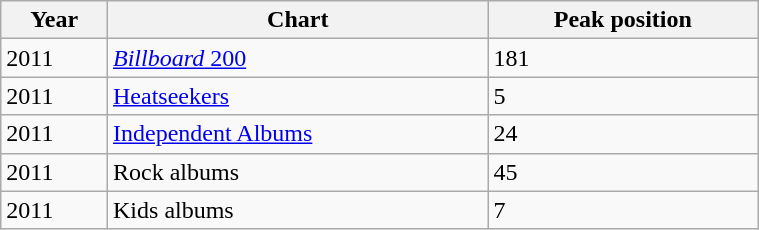<table class="wikitable" width=40%>
<tr>
<th align="left">Year</th>
<th align="left">Chart</th>
<th align="left">Peak position</th>
</tr>
<tr>
<td>2011</td>
<td><a href='#'><em>Billboard</em> 200</a></td>
<td>181</td>
</tr>
<tr>
<td>2011</td>
<td><a href='#'>Heatseekers</a></td>
<td>5</td>
</tr>
<tr>
<td>2011</td>
<td><a href='#'>Independent Albums</a></td>
<td>24</td>
</tr>
<tr>
<td>2011</td>
<td>Rock albums</td>
<td>45</td>
</tr>
<tr>
<td>2011</td>
<td>Kids albums</td>
<td>7</td>
</tr>
</table>
